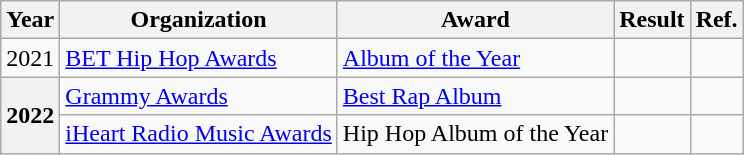<table class="wikitable" border="1">
<tr>
<th>Year</th>
<th>Organization</th>
<th>Award</th>
<th>Result</th>
<th>Ref.</th>
</tr>
<tr>
<td>2021</td>
<td><a href='#'>BET Hip Hop Awards</a></td>
<td><a href='#'>Album of the Year</a></td>
<td></td>
<td></td>
</tr>
<tr>
<th scope="row" rowspan="2">2022</th>
<td><a href='#'>Grammy Awards</a></td>
<td><a href='#'>Best Rap Album</a></td>
<td></td>
<td></td>
</tr>
<tr>
<td><a href='#'>iHeart Radio Music Awards</a></td>
<td>Hip Hop Album of the Year</td>
<td></td>
<td></td>
</tr>
</table>
